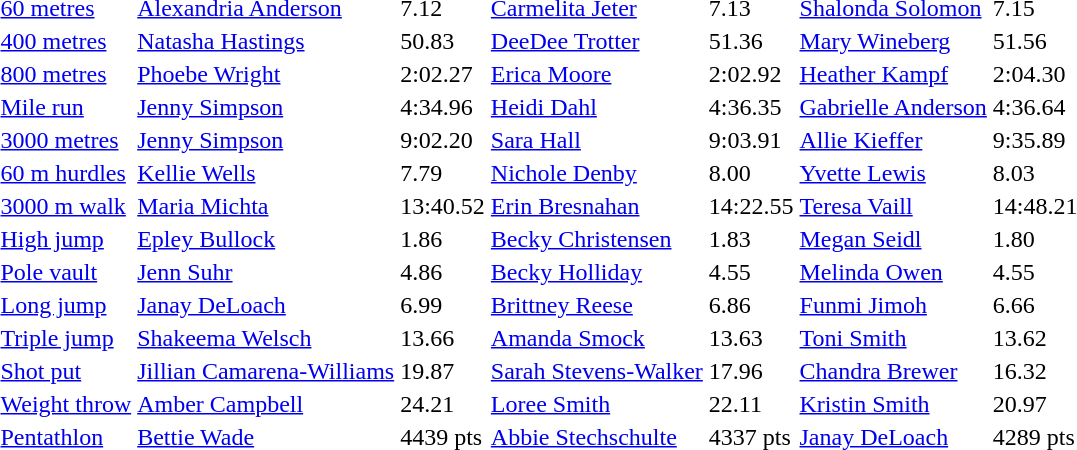<table>
<tr>
<td><a href='#'>60 metres</a></td>
<td><a href='#'>Alexandria Anderson</a></td>
<td>7.12 </td>
<td><a href='#'>Carmelita Jeter</a></td>
<td>7.13</td>
<td><a href='#'>Shalonda Solomon</a></td>
<td>7.15 </td>
</tr>
<tr>
<td><a href='#'>400 metres</a></td>
<td><a href='#'>Natasha Hastings</a></td>
<td>50.83</td>
<td><a href='#'>DeeDee Trotter</a></td>
<td>51.36</td>
<td><a href='#'>Mary Wineberg</a></td>
<td>51.56</td>
</tr>
<tr>
<td><a href='#'>800 metres</a></td>
<td><a href='#'>Phoebe Wright</a></td>
<td>2:02.27</td>
<td><a href='#'>Erica Moore</a></td>
<td>2:02.92 </td>
<td><a href='#'>Heather Kampf</a></td>
<td>2:04.30</td>
</tr>
<tr>
<td><a href='#'>Mile run</a></td>
<td><a href='#'>Jenny Simpson</a></td>
<td>4:34.96</td>
<td><a href='#'>Heidi Dahl</a></td>
<td>4:36.35 </td>
<td><a href='#'>Gabrielle Anderson</a></td>
<td>4:36.64</td>
</tr>
<tr>
<td><a href='#'>3000 metres</a></td>
<td><a href='#'>Jenny Simpson</a></td>
<td>9:02.20</td>
<td><a href='#'>Sara Hall</a></td>
<td>9:03.91</td>
<td><a href='#'>Allie Kieffer</a></td>
<td>9:35.89</td>
</tr>
<tr>
<td><a href='#'>60 m hurdles</a></td>
<td><a href='#'>Kellie Wells</a></td>
<td>7.79 </td>
<td><a href='#'>Nichole Denby</a></td>
<td>8.00</td>
<td><a href='#'>Yvette Lewis</a></td>
<td>8.03</td>
</tr>
<tr>
<td><a href='#'>3000 m walk</a></td>
<td><a href='#'>Maria Michta</a></td>
<td>13:40.52</td>
<td><a href='#'>Erin Bresnahan</a></td>
<td>14:22.55</td>
<td><a href='#'>Teresa Vaill</a></td>
<td>14:48.21</td>
</tr>
<tr>
<td><a href='#'>High jump</a></td>
<td><a href='#'>Epley Bullock</a></td>
<td>1.86</td>
<td><a href='#'>Becky Christensen</a></td>
<td>1.83</td>
<td><a href='#'>Megan Seidl</a></td>
<td>1.80</td>
</tr>
<tr>
<td><a href='#'>Pole vault</a></td>
<td><a href='#'>Jenn Suhr</a></td>
<td>4.86 </td>
<td><a href='#'>Becky Holliday</a></td>
<td>4.55</td>
<td><a href='#'>Melinda Owen</a></td>
<td>4.55 </td>
</tr>
<tr>
<td><a href='#'>Long jump</a></td>
<td><a href='#'>Janay DeLoach</a></td>
<td>6.99 </td>
<td><a href='#'>Brittney Reese</a></td>
<td>6.86</td>
<td><a href='#'>Funmi Jimoh</a></td>
<td>6.66</td>
</tr>
<tr>
<td><a href='#'>Triple jump</a></td>
<td><a href='#'>Shakeema Welsch</a></td>
<td>13.66</td>
<td><a href='#'>Amanda Smock</a></td>
<td>13.63</td>
<td><a href='#'>Toni Smith</a></td>
<td>13.62</td>
</tr>
<tr>
<td><a href='#'>Shot put</a></td>
<td><a href='#'>Jillian Camarena-Williams</a></td>
<td>19.87 </td>
<td><a href='#'>Sarah Stevens-Walker</a></td>
<td>17.96</td>
<td><a href='#'>Chandra Brewer</a></td>
<td>16.32</td>
</tr>
<tr>
<td><a href='#'>Weight throw</a></td>
<td><a href='#'>Amber Campbell</a></td>
<td>24.21</td>
<td><a href='#'>Loree Smith</a></td>
<td>22.11</td>
<td><a href='#'>Kristin Smith</a></td>
<td>20.97 </td>
</tr>
<tr>
<td><a href='#'>Pentathlon</a></td>
<td><a href='#'>Bettie Wade</a></td>
<td>4439 pts</td>
<td><a href='#'>Abbie Stechschulte</a></td>
<td>4337 pts</td>
<td><a href='#'>Janay DeLoach</a></td>
<td>4289 pts</td>
</tr>
</table>
